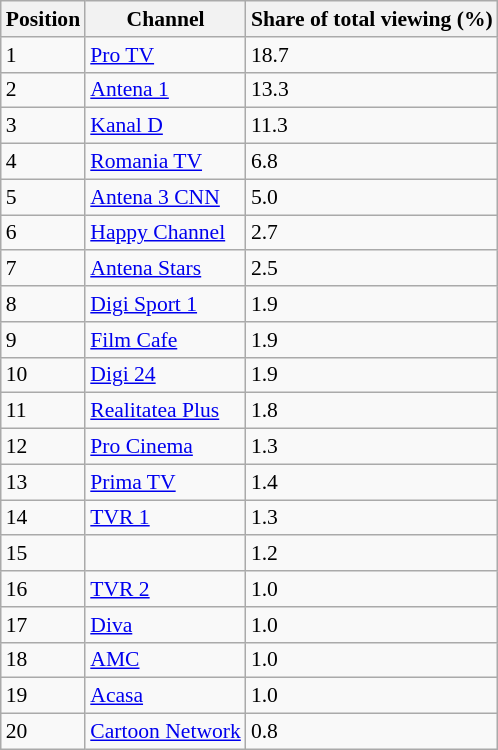<table class="wikitable" style="font-size: 90%">
<tr>
<th>Position</th>
<th>Channel</th>
<th>Share of total viewing (%)</th>
</tr>
<tr>
<td>1</td>
<td><a href='#'>Pro TV</a></td>
<td>18.7</td>
</tr>
<tr>
<td>2</td>
<td><a href='#'>Antena 1</a></td>
<td>13.3</td>
</tr>
<tr>
<td>3</td>
<td><a href='#'>Kanal D</a></td>
<td>11.3</td>
</tr>
<tr>
<td>4</td>
<td><a href='#'>Romania TV</a></td>
<td>6.8</td>
</tr>
<tr>
<td>5</td>
<td><a href='#'>Antena 3 CNN</a></td>
<td>5.0</td>
</tr>
<tr>
<td>6</td>
<td><a href='#'>Happy Channel</a></td>
<td>2.7</td>
</tr>
<tr>
<td>7</td>
<td><a href='#'>Antena Stars</a></td>
<td>2.5</td>
</tr>
<tr>
<td>8</td>
<td><a href='#'>Digi Sport 1</a></td>
<td>1.9</td>
</tr>
<tr>
<td>9</td>
<td><a href='#'>Film Cafe</a></td>
<td>1.9</td>
</tr>
<tr>
<td>10</td>
<td><a href='#'>Digi 24</a></td>
<td>1.9</td>
</tr>
<tr>
<td>11</td>
<td><a href='#'>Realitatea Plus</a></td>
<td>1.8</td>
</tr>
<tr>
<td>12</td>
<td><a href='#'>Pro Cinema</a></td>
<td>1.3</td>
</tr>
<tr>
<td>13</td>
<td><a href='#'>Prima TV</a></td>
<td>1.4</td>
</tr>
<tr>
<td>14</td>
<td><a href='#'>TVR 1</a></td>
<td>1.3</td>
</tr>
<tr>
<td>15</td>
<td></td>
<td>1.2</td>
</tr>
<tr>
<td>16</td>
<td><a href='#'>TVR 2</a></td>
<td>1.0</td>
</tr>
<tr>
<td>17</td>
<td><a href='#'>Diva</a></td>
<td>1.0</td>
</tr>
<tr |->
<td>18</td>
<td><a href='#'>AMC</a></td>
<td>1.0</td>
</tr>
<tr>
<td>19</td>
<td><a href='#'>Acasa</a></td>
<td>1.0</td>
</tr>
<tr>
<td>20</td>
<td><a href='#'>Cartoon Network</a></td>
<td>0.8</td>
</tr>
</table>
